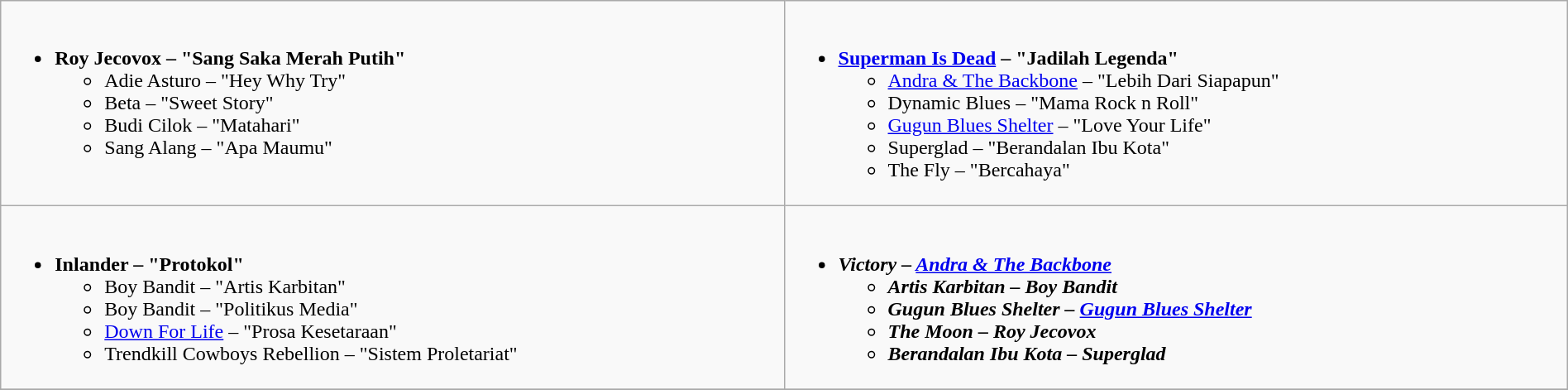<table class="wikitable" style="width:100%">
<tr>
<td valign="top" width="50%"><br><ul><li><strong>Roy Jecovox – "Sang Saka Merah Putih"</strong><ul><li>Adie Asturo – "Hey Why Try"</li><li>Beta – "Sweet Story"</li><li>Budi Cilok – "Matahari"</li><li>Sang Alang – "Apa Maumu"</li></ul></li></ul></td>
<td valign="top" width="50%"><br><ul><li><strong><a href='#'>Superman Is Dead</a> – "Jadilah Legenda"</strong><ul><li><a href='#'>Andra & The Backbone</a> – "Lebih Dari Siapapun"</li><li>Dynamic Blues – "Mama Rock n Roll"</li><li><a href='#'>Gugun Blues Shelter</a> – "Love Your Life"</li><li>Superglad – "Berandalan Ibu Kota"</li><li>The Fly – "Bercahaya"</li></ul></li></ul></td>
</tr>
<tr>
<td valign="top" width="50%"><br><ul><li><strong>Inlander – "Protokol"</strong><ul><li>Boy Bandit – "Artis Karbitan"</li><li>Boy Bandit – "Politikus Media"</li><li><a href='#'>Down For Life</a> – "Prosa Kesetaraan"</li><li>Trendkill Cowboys Rebellion – "Sistem Proletariat"</li></ul></li></ul></td>
<td valign="top" width="50%"><br><ul><li><strong><em>Victory<em> – <a href='#'>Andra & The Backbone</a><strong><ul><li></em>Artis Karbitan<em> – Boy Bandit</li><li></em>Gugun Blues Shelter<em> – <a href='#'>Gugun Blues Shelter</a></li><li></em>The Moon<em> – Roy Jecovox</li><li></em>Berandalan Ibu Kota<em> – Superglad</li></ul></li></ul></td>
</tr>
<tr>
</tr>
</table>
